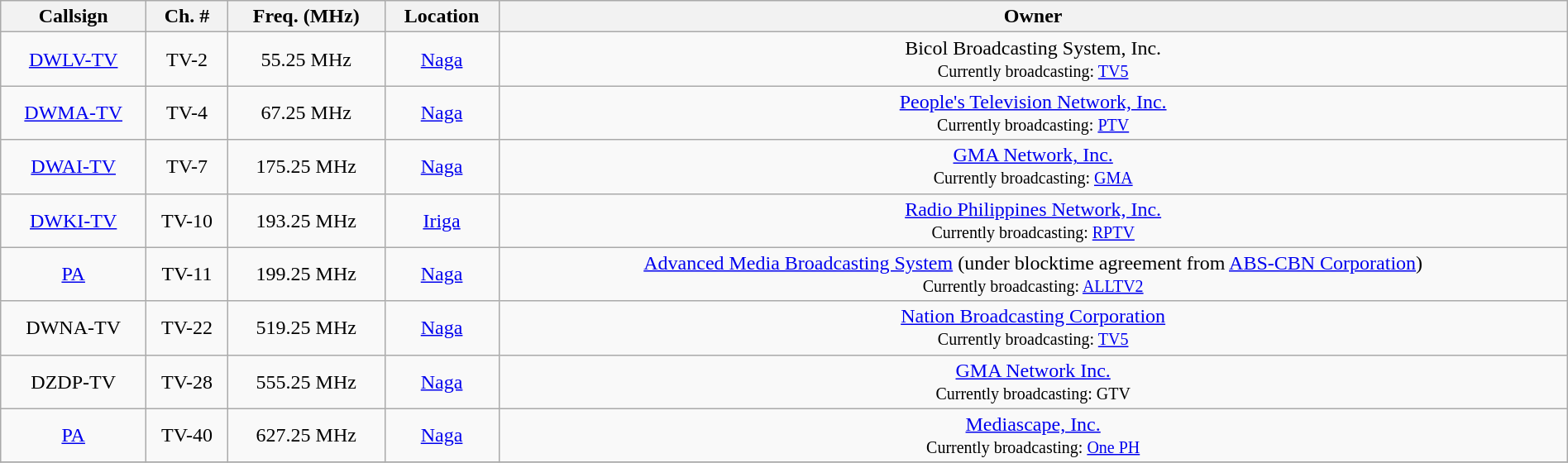<table class="wikitable" style="width:100%; text-align:center;">
<tr>
<th>Callsign</th>
<th>Ch. #</th>
<th>Freq. (MHz)</th>
<th>Location</th>
<th>Owner</th>
</tr>
<tr>
<td><a href='#'>DWLV-TV</a></td>
<td>TV-2</td>
<td>55.25 MHz</td>
<td><a href='#'>Naga</a></td>
<td>Bicol Broadcasting System, Inc.<br><small>Currently broadcasting: <a href='#'>TV5</a></small></td>
</tr>
<tr>
<td><a href='#'>DWMA-TV</a></td>
<td>TV-4</td>
<td>67.25 MHz</td>
<td><a href='#'>Naga</a></td>
<td><a href='#'>People's Television Network, Inc.</a><br><small>Currently broadcasting: <a href='#'>PTV</a></small></td>
</tr>
<tr>
<td><a href='#'>DWAI-TV</a></td>
<td>TV-7</td>
<td>175.25 MHz</td>
<td><a href='#'>Naga</a></td>
<td><a href='#'>GMA Network, Inc.</a><br><small>Currently broadcasting: <a href='#'>GMA</a></small></td>
</tr>
<tr>
<td><a href='#'>DWKI-TV</a></td>
<td>TV-10</td>
<td>193.25 MHz</td>
<td><a href='#'>Iriga</a></td>
<td><a href='#'>Radio Philippines Network, Inc.</a><br><small>Currently broadcasting: <a href='#'>RPTV</a></small></td>
</tr>
<tr>
<td><a href='#'>PA</a></td>
<td>TV-11</td>
<td>199.25 MHz</td>
<td><a href='#'>Naga</a></td>
<td><a href='#'>Advanced Media Broadcasting System</a> (under blocktime agreement from <a href='#'>ABS-CBN Corporation</a>)<br><small>Currently broadcasting: <a href='#'>ALLTV2</a></small></td>
</tr>
<tr>
<td>DWNA-TV</td>
<td>TV-22</td>
<td>519.25 MHz</td>
<td><a href='#'>Naga</a></td>
<td><a href='#'>Nation Broadcasting Corporation</a><br><small>Currently broadcasting: <a href='#'>TV5</a></small></td>
</tr>
<tr>
<td>DZDP-TV</td>
<td>TV-28</td>
<td>555.25 MHz</td>
<td><a href='#'>Naga</a></td>
<td><a href='#'>GMA Network Inc.</a><br><small>Currently broadcasting: GTV</small></td>
</tr>
<tr>
<td><a href='#'>PA</a></td>
<td>TV-40</td>
<td>627.25 MHz</td>
<td><a href='#'>Naga</a></td>
<td><a href='#'>Mediascape, Inc.</a><br><small>Currently broadcasting: <a href='#'>One PH</a></small></td>
</tr>
<tr>
</tr>
</table>
